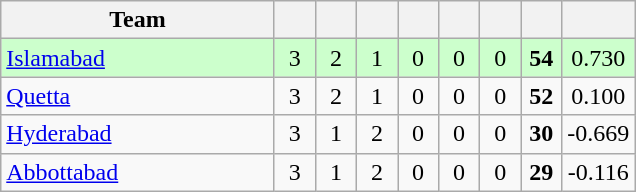<table class="wikitable" style="text-align:center;">
<tr>
<th width=175>Team</th>
<th width="20"></th>
<th width="20"></th>
<th width="20"></th>
<th width="20"></th>
<th width="20"></th>
<th width="20"></th>
<th width="20"></th>
<th width="40"></th>
</tr>
<tr style="background:#cfc;">
<td style="text-align:left;"><a href='#'>Islamabad</a></td>
<td>3</td>
<td>2</td>
<td>1</td>
<td>0</td>
<td>0</td>
<td>0</td>
<td><strong>54</strong></td>
<td>0.730</td>
</tr>
<tr>
<td style="text-align:left;"><a href='#'>Quetta</a></td>
<td>3</td>
<td>2</td>
<td>1</td>
<td>0</td>
<td>0</td>
<td>0</td>
<td><strong>52</strong></td>
<td>0.100</td>
</tr>
<tr>
<td style="text-align:left;"><a href='#'>Hyderabad</a></td>
<td>3</td>
<td>1</td>
<td>2</td>
<td>0</td>
<td>0</td>
<td>0</td>
<td><strong>30</strong></td>
<td>-0.669</td>
</tr>
<tr>
<td style="text-align:left;"><a href='#'>Abbottabad</a></td>
<td>3</td>
<td>1</td>
<td>2</td>
<td>0</td>
<td>0</td>
<td>0</td>
<td><strong>29</strong></td>
<td>-0.116</td>
</tr>
</table>
